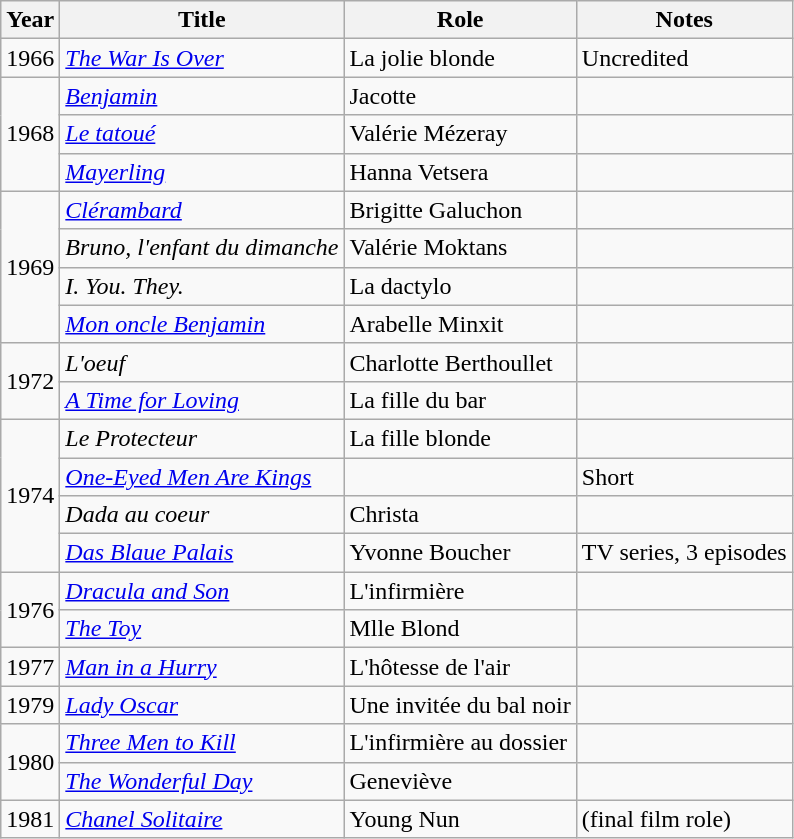<table class="wikitable sortable">
<tr>
<th>Year</th>
<th>Title</th>
<th>Role</th>
<th class="unsortable">Notes</th>
</tr>
<tr>
<td>1966</td>
<td><em><a href='#'>The War Is Over</a></em></td>
<td>La jolie blonde</td>
<td>Uncredited</td>
</tr>
<tr>
<td rowspan=3>1968</td>
<td><em><a href='#'>Benjamin</a></em></td>
<td>Jacotte</td>
<td></td>
</tr>
<tr>
<td><em><a href='#'>Le tatoué</a></em></td>
<td>Valérie Mézeray</td>
<td></td>
</tr>
<tr>
<td><em><a href='#'>Mayerling</a></em></td>
<td>Hanna Vetsera</td>
<td></td>
</tr>
<tr>
<td rowspan=4>1969</td>
<td><em><a href='#'>Clérambard</a></em></td>
<td>Brigitte Galuchon</td>
<td></td>
</tr>
<tr>
<td><em>Bruno, l'enfant du dimanche</em></td>
<td>Valérie Moktans</td>
<td></td>
</tr>
<tr>
<td><em>I. You. They.</em></td>
<td>La dactylo</td>
<td></td>
</tr>
<tr>
<td><em><a href='#'>Mon oncle Benjamin</a></em></td>
<td>Arabelle Minxit</td>
<td></td>
</tr>
<tr>
<td rowspan=2>1972</td>
<td><em>L'oeuf</em></td>
<td>Charlotte Berthoullet</td>
<td></td>
</tr>
<tr>
<td><em><a href='#'>A Time for Loving</a></em></td>
<td>La fille du bar</td>
<td></td>
</tr>
<tr>
<td rowspan=4>1974</td>
<td><em>Le Protecteur</em></td>
<td>La fille blonde</td>
<td></td>
</tr>
<tr>
<td><em><a href='#'>One-Eyed Men Are Kings</a></em></td>
<td></td>
<td>Short</td>
</tr>
<tr>
<td><em>Dada au coeur</em></td>
<td>Christa</td>
<td></td>
</tr>
<tr>
<td><em><a href='#'>Das Blaue Palais</a></em></td>
<td>Yvonne Boucher</td>
<td>TV series, 3 episodes</td>
</tr>
<tr>
<td rowspan=2>1976</td>
<td><em><a href='#'>Dracula and Son</a></em></td>
<td>L'infirmière</td>
<td></td>
</tr>
<tr>
<td><em><a href='#'>The Toy</a></em></td>
<td>Mlle Blond</td>
<td></td>
</tr>
<tr>
<td>1977</td>
<td><em><a href='#'>Man in a Hurry</a></em></td>
<td>L'hôtesse de l'air</td>
<td></td>
</tr>
<tr>
<td>1979</td>
<td><em><a href='#'>Lady Oscar</a></em></td>
<td>Une invitée du bal noir</td>
<td></td>
</tr>
<tr>
<td rowspan=2>1980</td>
<td><em><a href='#'>Three Men to Kill</a></em></td>
<td>L'infirmière au dossier</td>
<td></td>
</tr>
<tr>
<td><em><a href='#'>The Wonderful Day</a></em></td>
<td>Geneviève</td>
<td></td>
</tr>
<tr>
<td>1981</td>
<td><em><a href='#'>Chanel Solitaire</a></em></td>
<td>Young Nun</td>
<td>(final film role)</td>
</tr>
</table>
